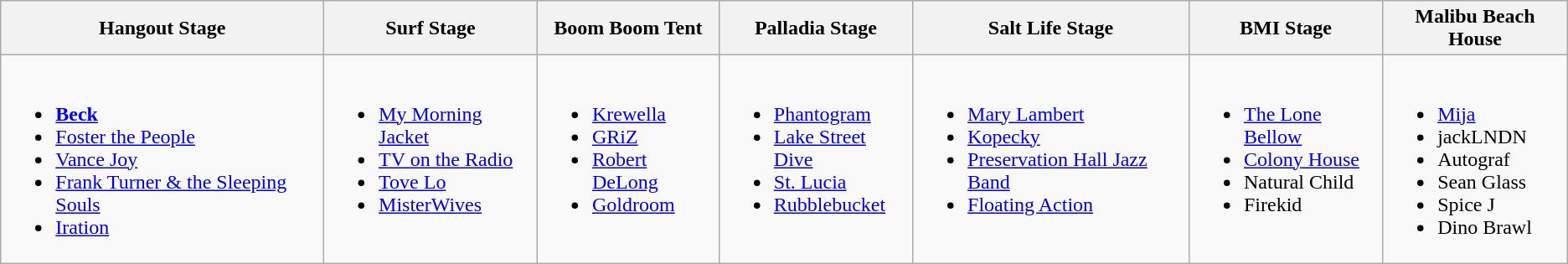<table class="wikitable">
<tr>
<th>Hangout Stage</th>
<th>Surf Stage</th>
<th>Boom Boom Tent</th>
<th>Palladia Stage</th>
<th>Salt Life Stage</th>
<th>BMI Stage</th>
<th>Malibu Beach House</th>
</tr>
<tr valign="top">
<td><br><ul><li><strong><a href='#'>Beck</a></strong></li><li><a href='#'>Foster the People</a></li><li><a href='#'>Vance Joy</a></li><li><a href='#'>Frank Turner & the Sleeping Souls</a></li><li><a href='#'>Iration</a></li></ul></td>
<td><br><ul><li><a href='#'>My Morning Jacket</a></li><li><a href='#'>TV on the Radio</a></li><li><a href='#'>Tove Lo</a></li><li><a href='#'>MisterWives</a></li></ul></td>
<td><br><ul><li><a href='#'>Krewella</a></li><li><a href='#'>GRiZ</a></li><li><a href='#'>Robert DeLong</a></li><li><a href='#'>Goldroom</a></li></ul></td>
<td><br><ul><li><a href='#'>Phantogram</a></li><li><a href='#'>Lake Street Dive</a></li><li><a href='#'>St. Lucia</a></li><li><a href='#'>Rubblebucket</a></li></ul></td>
<td><br><ul><li><a href='#'>Mary Lambert</a></li><li><a href='#'>Kopecky</a></li><li><a href='#'>Preservation Hall Jazz Band</a></li><li><a href='#'>Floating Action</a></li></ul></td>
<td><br><ul><li><a href='#'>The Lone Bellow</a></li><li><a href='#'>Colony House</a></li><li>Natural Child</li><li>Firekid</li></ul></td>
<td><br><ul><li><a href='#'>Mija</a></li><li>jackLNDN</li><li>Autograf</li><li>Sean Glass</li><li>Spice J</li><li>Dino Brawl</li></ul></td>
</tr>
</table>
